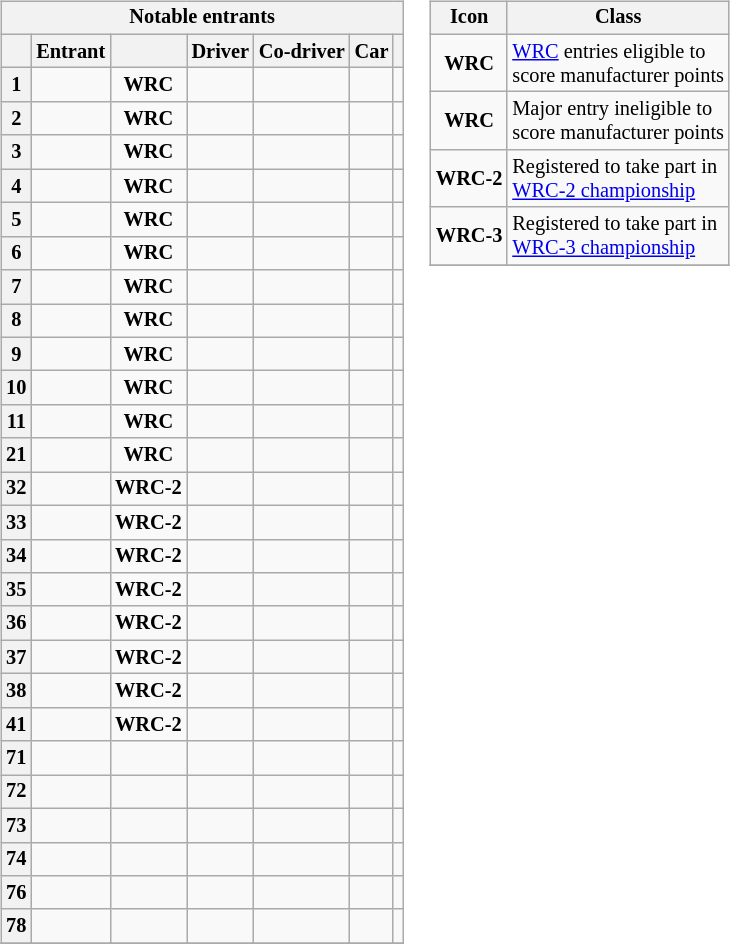<table>
<tr>
<td><br><table class="wikitable plainrowheaders sortable" style="font-size: 85%">
<tr>
<th scope=row colspan="7" style="text-align: center;"><strong>Notable entrants</strong></th>
</tr>
<tr>
<th scope=col></th>
<th scope=col>Entrant</th>
<th scope=col></th>
<th scope=col>Driver</th>
<th scope=col>Co-driver</th>
<th scope=col>Car</th>
<th scope=col></th>
</tr>
<tr>
<th scope=row style="text-align: center;">1</th>
<td></td>
<td align="center"><strong><span>WRC</span></strong></td>
<td></td>
<td></td>
<td></td>
<td align="center"></td>
</tr>
<tr>
<th scope=row style="text-align: center;">2</th>
<td></td>
<td align="center"><strong><span>WRC</span></strong></td>
<td></td>
<td></td>
<td></td>
<td align="center"></td>
</tr>
<tr>
<th scope=row style="text-align: center;">3</th>
<td></td>
<td align="center"><strong><span>WRC</span></strong></td>
<td></td>
<td></td>
<td></td>
<td align="center"></td>
</tr>
<tr>
<th scope=row style="text-align: center;">4</th>
<td></td>
<td align="center"><strong><span>WRC</span></strong></td>
<td></td>
<td></td>
<td></td>
<td align="center"></td>
</tr>
<tr>
<th scope=row style="text-align: center;">5</th>
<td></td>
<td align="center"><strong><span>WRC</span></strong></td>
<td></td>
<td></td>
<td></td>
<td align="center"></td>
</tr>
<tr>
<th scope=row style="text-align: center;">6</th>
<td></td>
<td align="center"><strong><span>WRC</span></strong></td>
<td></td>
<td></td>
<td></td>
<td align="center"></td>
</tr>
<tr>
<th scope=row style="text-align: center;">7</th>
<td></td>
<td align="center"><strong><span>WRC</span></strong></td>
<td></td>
<td></td>
<td></td>
<td align="center"></td>
</tr>
<tr>
<th scope=row style="text-align: center;">8</th>
<td></td>
<td align="center"><strong><span>WRC</span></strong></td>
<td></td>
<td></td>
<td></td>
<td align="center"></td>
</tr>
<tr>
<th scope=row style="text-align: center;">9</th>
<td></td>
<td align="center"><strong><span>WRC</span></strong></td>
<td></td>
<td></td>
<td></td>
<td align="center"></td>
</tr>
<tr>
<th scope=row style="text-align: center;">10</th>
<td></td>
<td align="center"><strong><span>WRC</span></strong></td>
<td></td>
<td></td>
<td></td>
<td align="center"></td>
</tr>
<tr>
<th scope=row style="text-align: center;">11</th>
<td></td>
<td align="center"><strong><span>WRC</span></strong></td>
<td></td>
<td></td>
<td></td>
<td align="center"></td>
</tr>
<tr>
<th scope=row style="text-align: center;">21</th>
<td></td>
<td align="center"><strong><span>WRC</span></strong></td>
<td></td>
<td></td>
<td></td>
<td align="center"></td>
</tr>
<tr>
<th scope=row style="text-align: center;">32</th>
<td></td>
<td align="center"><strong><span>WRC-2</span></strong></td>
<td></td>
<td></td>
<td></td>
<td align="center"></td>
</tr>
<tr>
<th scope=row style="text-align: center;">33</th>
<td></td>
<td align="center"><strong><span>WRC-2</span></strong></td>
<td></td>
<td></td>
<td></td>
<td align="center"></td>
</tr>
<tr>
<th scope=row style="text-align: center;">34</th>
<td></td>
<td align="center"><strong><span>WRC-2</span></strong></td>
<td></td>
<td></td>
<td></td>
<td align="center"></td>
</tr>
<tr>
<th scope=row style="text-align: center;">35</th>
<td></td>
<td align="center"><strong><span>WRC-2</span></strong></td>
<td></td>
<td></td>
<td></td>
<td align="center"></td>
</tr>
<tr>
<th scope=row style="text-align: center;">36</th>
<td></td>
<td align="center"><strong><span>WRC-2</span></strong></td>
<td></td>
<td></td>
<td></td>
<td align="center"></td>
</tr>
<tr>
<th scope=row style="text-align: center;">37</th>
<td></td>
<td align="center"><strong><span>WRC-2</span></strong></td>
<td></td>
<td></td>
<td></td>
<td align="center"></td>
</tr>
<tr>
<th scope=row style="text-align: center;">38</th>
<td></td>
<td align="center"><strong><span>WRC-2</span></strong></td>
<td></td>
<td></td>
<td></td>
<td align="center"></td>
</tr>
<tr>
<th scope=row style="text-align: center;">41</th>
<td></td>
<td align="center"><strong><span>WRC-2</span></strong></td>
<td></td>
<td></td>
<td></td>
<td align="center"></td>
</tr>
<tr>
<th scope=row style="text-align: center;">71</th>
<td></td>
<td></td>
<td></td>
<td></td>
<td></td>
<td align="center"></td>
</tr>
<tr>
<th scope=row style="text-align: center;">72</th>
<td></td>
<td></td>
<td></td>
<td></td>
<td></td>
<td align="center"></td>
</tr>
<tr>
<th scope=row style="text-align: center;">73</th>
<td></td>
<td></td>
<td></td>
<td></td>
<td></td>
<td align="center"></td>
</tr>
<tr>
<th scope=row style="text-align: center;">74</th>
<td></td>
<td></td>
<td></td>
<td></td>
<td></td>
<td align="center"></td>
</tr>
<tr>
<th scope=row style="text-align: center;">76</th>
<td></td>
<td></td>
<td></td>
<td></td>
<td></td>
<td align="center"></td>
</tr>
<tr>
<th scope=row style="text-align: center;">78</th>
<td></td>
<td></td>
<td></td>
<td></td>
<td></td>
<td align="center"></td>
</tr>
<tr>
</tr>
</table>
</td>
<td valign="top"><br><table align="right" class="wikitable" style="font-size: 85%;">
<tr>
<th>Icon</th>
<th>Class</th>
</tr>
<tr>
<td align="center"><strong><span>WRC</span></strong></td>
<td><a href='#'>WRC</a> entries eligible to<br>score manufacturer points</td>
</tr>
<tr>
<td align="center"><strong><span>WRC</span></strong></td>
<td>Major entry ineligible to<br>score manufacturer points</td>
</tr>
<tr>
<td align="center"><strong><span>WRC-2</span></strong></td>
<td>Registered to take part in<br><a href='#'>WRC-2 championship</a></td>
</tr>
<tr>
<td align="center"><strong><span>WRC-3</span></strong></td>
<td>Registered to take part in<br><a href='#'>WRC-3 championship</a></td>
</tr>
<tr>
</tr>
</table>
</td>
</tr>
</table>
